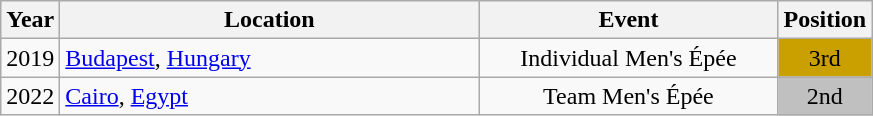<table class="wikitable" style="text-align:center;">
<tr>
<th>Year</th>
<th style="width:17em">Location</th>
<th style="width:12em">Event</th>
<th>Position</th>
</tr>
<tr>
<td>2019</td>
<td rowspan="1" align="left"> <a href='#'>Budapest</a>, <a href='#'>Hungary</a></td>
<td>Individual Men's Épée</td>
<td bgcolor="caramel">3rd</td>
</tr>
<tr>
<td>2022</td>
<td rowspan="1" align="left"> <a href='#'>Cairo</a>, <a href='#'>Egypt</a></td>
<td>Team Men's Épée</td>
<td bgcolor="silver">2nd</td>
</tr>
</table>
